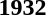<table>
<tr>
<td><strong>1932</strong><br></td>
</tr>
</table>
